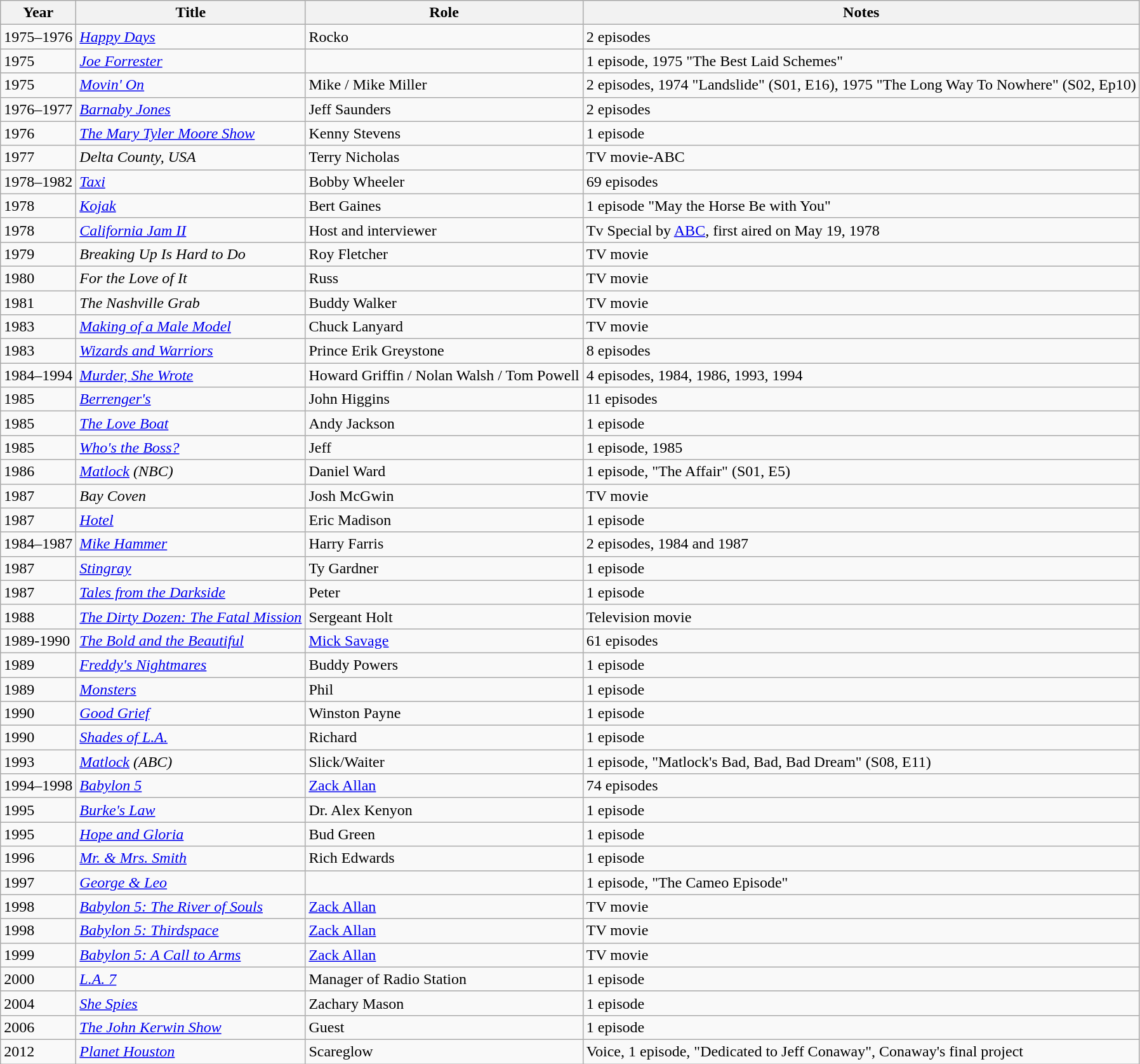<table class="wikitable sortable">
<tr>
<th>Year</th>
<th>Title</th>
<th>Role</th>
<th>Notes</th>
</tr>
<tr>
<td>1975–1976</td>
<td><em><a href='#'>Happy Days</a></em> </td>
<td>Rocko</td>
<td>2 episodes</td>
</tr>
<tr>
<td>1975</td>
<td><em><a href='#'>Joe Forrester</a></em></td>
<td></td>
<td>1 episode, 1975 "The Best Laid Schemes"</td>
</tr>
<tr>
<td>1975</td>
<td><em><a href='#'>Movin' On</a></em> </td>
<td>Mike / Mike Miller</td>
<td>2 episodes, 1974 "Landslide" (S01, E16), 1975 "The Long Way To Nowhere" (S02, Ep10)</td>
</tr>
<tr>
<td>1976–1977</td>
<td><em><a href='#'>Barnaby Jones</a></em> </td>
<td>Jeff Saunders</td>
<td>2 episodes</td>
</tr>
<tr>
<td>1976</td>
<td><em><a href='#'>The Mary Tyler Moore Show</a></em> </td>
<td>Kenny Stevens</td>
<td>1 episode</td>
</tr>
<tr>
<td>1977</td>
<td><em>Delta County, USA</em> </td>
<td>Terry Nicholas</td>
<td>TV movie-ABC</td>
</tr>
<tr>
<td>1978–1982</td>
<td><em><a href='#'>Taxi</a></em></td>
<td>Bobby Wheeler</td>
<td>69 episodes</td>
</tr>
<tr>
<td>1978</td>
<td><em><a href='#'>Kojak</a></em> </td>
<td>Bert Gaines</td>
<td>1 episode "May the Horse Be with You"</td>
</tr>
<tr>
<td>1978</td>
<td><em><a href='#'>California Jam II</a></em></td>
<td>Host and interviewer</td>
<td>Tv Special by <a href='#'>ABC</a>, first aired on May 19, 1978</td>
</tr>
<tr>
<td>1979</td>
<td><em>Breaking Up Is Hard to Do</em> </td>
<td>Roy Fletcher</td>
<td>TV movie</td>
</tr>
<tr>
<td>1980</td>
<td><em>For the Love of It</em> </td>
<td>Russ</td>
<td>TV movie</td>
</tr>
<tr>
<td>1981</td>
<td><em>The Nashville Grab</em> </td>
<td>Buddy Walker</td>
<td>TV movie</td>
</tr>
<tr>
<td>1983</td>
<td><em><a href='#'>Making of a Male Model</a></em> </td>
<td>Chuck Lanyard</td>
<td>TV movie</td>
</tr>
<tr>
<td>1983</td>
<td><em><a href='#'>Wizards and Warriors</a></em> </td>
<td>Prince Erik Greystone</td>
<td>8 episodes</td>
</tr>
<tr>
<td>1984–1994</td>
<td><em><a href='#'>Murder, She Wrote</a></em> </td>
<td>Howard Griffin / Nolan Walsh / Tom Powell</td>
<td>4 episodes, 1984, 1986, 1993, 1994</td>
</tr>
<tr>
<td>1985</td>
<td><em><a href='#'>Berrenger's</a></em> </td>
<td>John Higgins</td>
<td>11 episodes</td>
</tr>
<tr>
<td>1985</td>
<td><em><a href='#'>The Love Boat</a></em> </td>
<td>Andy Jackson</td>
<td>1 episode</td>
</tr>
<tr>
<td>1985</td>
<td><em><a href='#'>Who's the Boss?</a></em> </td>
<td>Jeff</td>
<td>1 episode, 1985</td>
</tr>
<tr>
<td>1986</td>
<td><em><a href='#'>Matlock</a> (NBC)</em> </td>
<td>Daniel Ward</td>
<td>1 episode, "The Affair" (S01, E5)</td>
</tr>
<tr>
<td>1987</td>
<td><em>Bay Coven</em> </td>
<td>Josh McGwin</td>
<td>TV movie</td>
</tr>
<tr>
<td>1987</td>
<td><em><a href='#'>Hotel</a></em> </td>
<td>Eric Madison</td>
<td>1 episode</td>
</tr>
<tr>
<td>1984–1987</td>
<td><em><a href='#'>Mike Hammer</a></em> </td>
<td>Harry Farris</td>
<td>2 episodes, 1984 and 1987</td>
</tr>
<tr>
<td>1987</td>
<td><em><a href='#'>Stingray</a></em> </td>
<td>Ty Gardner</td>
<td>1 episode</td>
</tr>
<tr>
<td>1987</td>
<td><em><a href='#'>Tales from the Darkside</a></em> </td>
<td>Peter</td>
<td>1 episode</td>
</tr>
<tr>
<td>1988</td>
<td><em><a href='#'>The Dirty Dozen: The Fatal Mission</a></em></td>
<td>Sergeant Holt</td>
<td>Television movie</td>
</tr>
<tr>
<td>1989-1990</td>
<td><em><a href='#'>The Bold and the Beautiful</a></em></td>
<td><a href='#'>Mick Savage</a></td>
<td>61 episodes</td>
</tr>
<tr>
<td>1989</td>
<td><em><a href='#'>Freddy's Nightmares</a></em> </td>
<td>Buddy Powers</td>
<td>1 episode</td>
</tr>
<tr>
<td>1989</td>
<td><em><a href='#'>Monsters</a></em></td>
<td>Phil</td>
<td>1 episode</td>
</tr>
<tr>
<td>1990</td>
<td><em><a href='#'>Good Grief</a></em> </td>
<td>Winston Payne</td>
<td>1 episode</td>
</tr>
<tr>
<td>1990</td>
<td><em><a href='#'>Shades of L.A.</a></em> </td>
<td>Richard</td>
<td>1 episode</td>
</tr>
<tr>
<td>1993</td>
<td><em><a href='#'>Matlock</a> (ABC)</em> </td>
<td>Slick/Waiter</td>
<td>1 episode, "Matlock's Bad, Bad, Bad Dream" (S08, E11)</td>
</tr>
<tr>
<td>1994–1998</td>
<td><em><a href='#'>Babylon 5</a></em> </td>
<td><a href='#'>Zack Allan</a></td>
<td>74 episodes</td>
</tr>
<tr>
<td>1995</td>
<td><em><a href='#'>Burke's Law</a></em> </td>
<td>Dr. Alex Kenyon</td>
<td>1 episode</td>
</tr>
<tr>
<td>1995</td>
<td><em><a href='#'>Hope and Gloria</a></em> </td>
<td>Bud Green</td>
<td>1 episode</td>
</tr>
<tr>
<td>1996</td>
<td><em><a href='#'>Mr. & Mrs. Smith</a></em> </td>
<td>Rich Edwards</td>
<td>1 episode</td>
</tr>
<tr>
<td>1997</td>
<td><em><a href='#'>George & Leo</a></em> </td>
<td></td>
<td>1 episode, "The Cameo Episode"</td>
</tr>
<tr>
<td>1998</td>
<td><em><a href='#'>Babylon 5: The River of Souls</a></em> </td>
<td><a href='#'>Zack Allan</a></td>
<td>TV movie</td>
</tr>
<tr>
<td>1998</td>
<td><em><a href='#'>Babylon 5: Thirdspace</a></em> </td>
<td><a href='#'>Zack Allan</a></td>
<td>TV movie</td>
</tr>
<tr>
<td>1999</td>
<td><em><a href='#'>Babylon 5: A Call to Arms</a></em> </td>
<td><a href='#'>Zack Allan</a></td>
<td>TV movie</td>
</tr>
<tr>
<td>2000</td>
<td><em><a href='#'>L.A. 7</a></em> </td>
<td>Manager of Radio Station</td>
<td>1 episode</td>
</tr>
<tr>
<td>2004</td>
<td><em><a href='#'>She Spies</a></em> </td>
<td>Zachary Mason</td>
<td>1 episode</td>
</tr>
<tr>
<td>2006</td>
<td><em><a href='#'>The John Kerwin Show</a></em> </td>
<td>Guest</td>
<td>1 episode</td>
</tr>
<tr>
<td>2012</td>
<td><em><a href='#'>Planet Houston</a></em> </td>
<td>Scareglow</td>
<td>Voice, 1 episode, "Dedicated to Jeff Conaway", Conaway's final project</td>
</tr>
</table>
